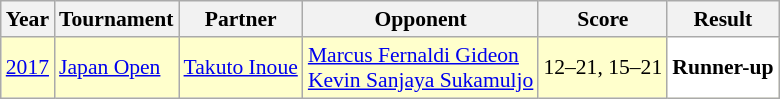<table class="sortable wikitable" style="font-size: 90%;">
<tr>
<th>Year</th>
<th>Tournament</th>
<th>Partner</th>
<th>Opponent</th>
<th>Score</th>
<th>Result</th>
</tr>
<tr style="background:#FFFFCC">
<td align="center"><a href='#'>2017</a></td>
<td align="left"><a href='#'>Japan Open</a></td>
<td align="left"> <a href='#'>Takuto Inoue</a></td>
<td align="left"> <a href='#'>Marcus Fernaldi Gideon</a><br> <a href='#'>Kevin Sanjaya Sukamuljo</a></td>
<td align="left">12–21, 15–21</td>
<td style="text-align:left; background:white"> <strong>Runner-up</strong></td>
</tr>
</table>
